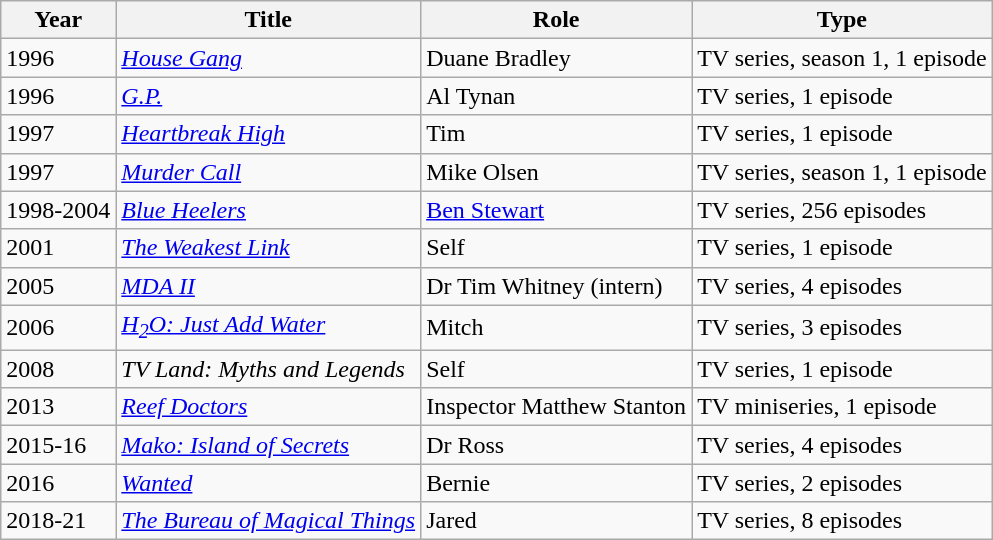<table class="wikitable">
<tr>
<th>Year</th>
<th>Title</th>
<th>Role</th>
<th>Type</th>
</tr>
<tr>
<td>1996</td>
<td><em><a href='#'>House Gang</a></em></td>
<td>Duane Bradley</td>
<td>TV series, season 1, 1 episode</td>
</tr>
<tr>
<td>1996</td>
<td><em><a href='#'>G.P.</a></em></td>
<td>Al Tynan</td>
<td>TV series, 1 episode</td>
</tr>
<tr>
<td>1997</td>
<td><em><a href='#'>Heartbreak High</a></em></td>
<td>Tim</td>
<td>TV series, 1 episode</td>
</tr>
<tr>
<td>1997</td>
<td><em><a href='#'>Murder Call</a></em></td>
<td>Mike Olsen</td>
<td>TV series, season 1, 1 episode</td>
</tr>
<tr>
<td>1998-2004</td>
<td><em><a href='#'>Blue Heelers</a></em></td>
<td><a href='#'>Ben Stewart</a></td>
<td>TV series, 256 episodes</td>
</tr>
<tr>
<td>2001</td>
<td><em><a href='#'>The Weakest Link</a></em></td>
<td>Self</td>
<td>TV series, 1 episode</td>
</tr>
<tr>
<td>2005</td>
<td><em><a href='#'>MDA II</a></em></td>
<td>Dr Tim Whitney (intern)</td>
<td>TV series, 4 episodes</td>
</tr>
<tr>
<td>2006</td>
<td><em><a href='#'>H<sub>2</sub>O: Just Add Water</a></em></td>
<td>Mitch</td>
<td>TV series, 3 episodes</td>
</tr>
<tr>
<td>2008</td>
<td><em>TV Land: Myths and Legends</em></td>
<td>Self</td>
<td>TV series, 1 episode</td>
</tr>
<tr>
<td>2013</td>
<td><em><a href='#'>Reef Doctors</a></em></td>
<td>Inspector Matthew Stanton</td>
<td>TV miniseries, 1 episode</td>
</tr>
<tr>
<td>2015-16</td>
<td><em><a href='#'>Mako: Island of Secrets</a></em></td>
<td>Dr Ross</td>
<td>TV series, 4 episodes</td>
</tr>
<tr>
<td>2016</td>
<td><em><a href='#'>Wanted</a></em></td>
<td>Bernie</td>
<td>TV series, 2 episodes</td>
</tr>
<tr>
<td>2018-21</td>
<td><em><a href='#'>The Bureau of Magical Things</a></em></td>
<td>Jared</td>
<td>TV series, 8 episodes</td>
</tr>
</table>
